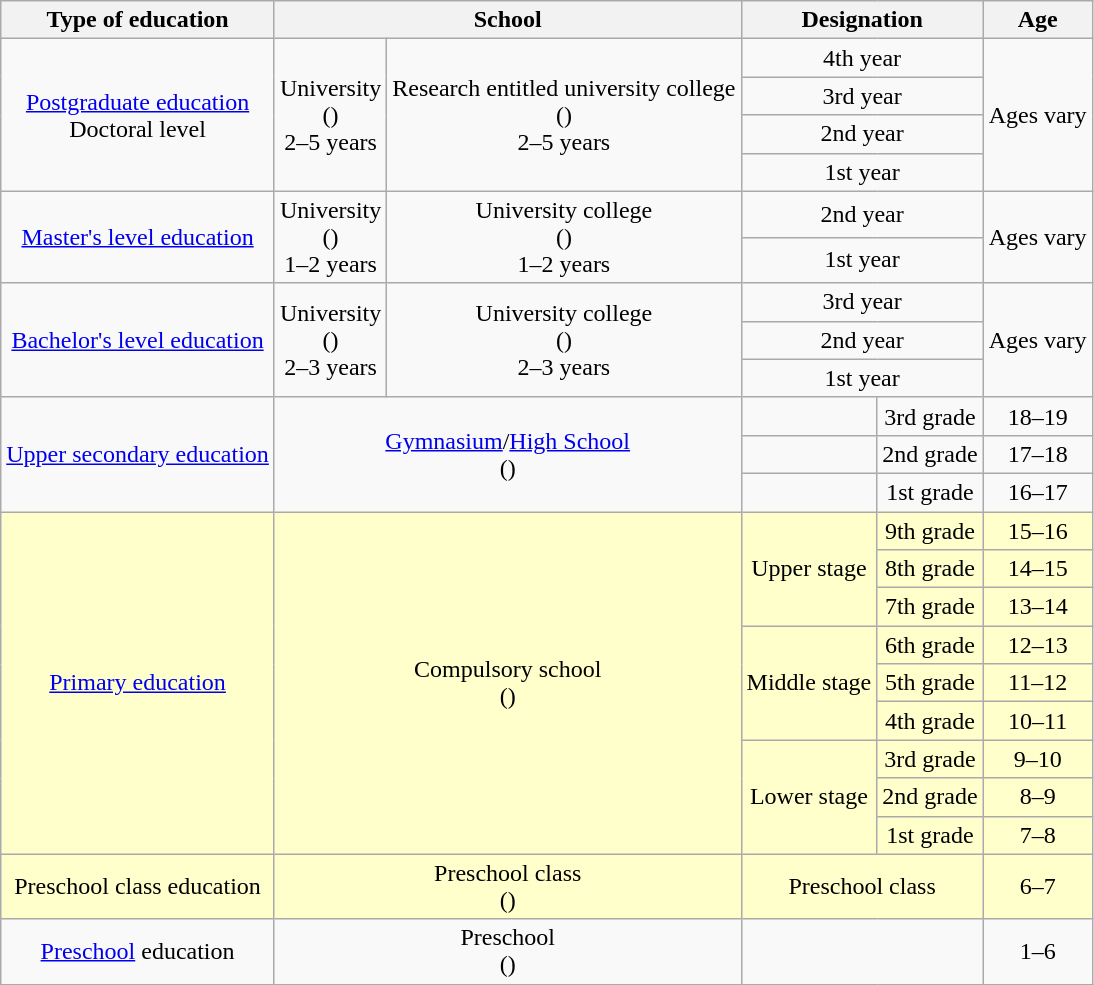<table class="wikitable" 1em">
<tr>
<th>Type of education</th>
<th colspan="2">School</th>
<th colspan="2">Designation</th>
<th>Age</th>
</tr>
<tr style="text-align:center;">
<td rowspan="4"><a href='#'>Postgraduate education</a><br>Doctoral level</td>
<td rowspan="4">University<br>()<br>2–5 years</td>
<td rowspan="4">Research entitled university college<br>()<br>2–5 years</td>
<td colspan="2">4th year</td>
<td rowspan="4">Ages vary</td>
</tr>
<tr style="text-align:center;">
<td colspan="2">3rd year</td>
</tr>
<tr style="text-align:center;">
<td colspan="2">2nd year</td>
</tr>
<tr style="text-align:center;">
<td colspan="2">1st year</td>
</tr>
<tr style="text-align:center;">
<td rowspan="2"><a href='#'>Master's level education</a></td>
<td rowspan="2">University<br>()<br>1–2 years</td>
<td rowspan="2">University college<br>()<br>1–2 years</td>
<td colspan="2">2nd year</td>
<td rowspan="2">Ages vary</td>
</tr>
<tr style="text-align:center;">
<td colspan="2">1st year</td>
</tr>
<tr style="text-align:center;">
<td rowspan="3"><a href='#'>Bachelor's level education</a></td>
<td rowspan="3">University<br>()<br>2–3 years</td>
<td rowspan="3">University college<br>()<br>2–3 years</td>
<td colspan="2">3rd year</td>
<td rowspan="3">Ages vary</td>
</tr>
<tr style="text-align:center;">
<td colspan="2">2nd year</td>
</tr>
<tr style="text-align:center;">
<td colspan="2">1st year</td>
</tr>
<tr style="text-align:center;">
<td rowspan="3"><a href='#'>Upper secondary education</a></td>
<td rowspan="3" colspan="2"><a href='#'>Gymnasium</a>/<a href='#'>High School</a><br>()</td>
<td></td>
<td>3rd grade</td>
<td>18–19</td>
</tr>
<tr style="text-align:center;">
<td></td>
<td>2nd grade</td>
<td>17–18</td>
</tr>
<tr style="text-align:center;">
<td></td>
<td>1st grade</td>
<td>16–17</td>
</tr>
<tr style="text-align:center; background:#ffc;">
<td rowspan="9"><a href='#'>Primary education</a></td>
<td colspan="2" rowspan="9">Compulsory school<br>()</td>
<td rowspan="3">Upper stage<br></td>
<td>9th grade</td>
<td>15–16</td>
</tr>
<tr style="text-align:center; background:#ffc;">
<td>8th grade</td>
<td>14–15</td>
</tr>
<tr style="text-align:center; background:#ffc;">
<td>7th grade</td>
<td>13–14</td>
</tr>
<tr style="text-align:center; background:#ffc;">
<td rowspan="3">Middle stage<br></td>
<td>6th grade</td>
<td>12–13</td>
</tr>
<tr style="text-align:center; background:#ffc;">
<td>5th grade</td>
<td>11–12</td>
</tr>
<tr style="text-align:center; background:#ffc;">
<td>4th grade</td>
<td>10–11</td>
</tr>
<tr style="text-align:center; background:#ffc;">
<td rowspan="3">Lower stage<br></td>
<td>3rd grade</td>
<td>9–10</td>
</tr>
<tr style="text-align:center; background:#ffc;">
<td>2nd grade</td>
<td>8–9</td>
</tr>
<tr style="text-align:center; background:#ffc;">
<td>1st grade</td>
<td>7–8</td>
</tr>
<tr style="text-align:center; background:#ffc;">
<td>Preschool class education</td>
<td colspan="2">Preschool class<br>()</td>
<td colspan="2">Preschool class<br></td>
<td>6–7</td>
</tr>
<tr style="text-align:center;">
<td><a href='#'>Preschool</a> education</td>
<td colspan="2">Preschool<br>()</td>
<td colspan="2"> </td>
<td>1–6</td>
</tr>
</table>
